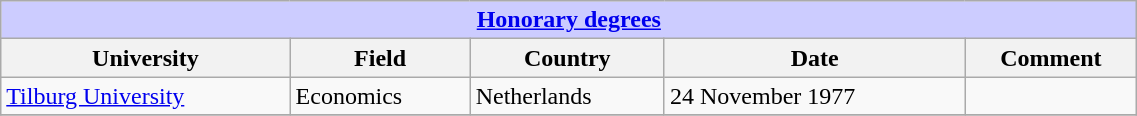<table class="wikitable" style="width:60%;">
<tr style="background:#ccf; text-align:center;">
<td colspan=5><strong><a href='#'>Honorary degrees</a></strong></td>
</tr>
<tr>
<th>University</th>
<th>Field</th>
<th>Country</th>
<th>Date</th>
<th>Comment</th>
</tr>
<tr>
<td><a href='#'>Tilburg University</a></td>
<td>Economics</td>
<td>Netherlands</td>
<td>24 November 1977</td>
<td></td>
</tr>
<tr>
</tr>
</table>
